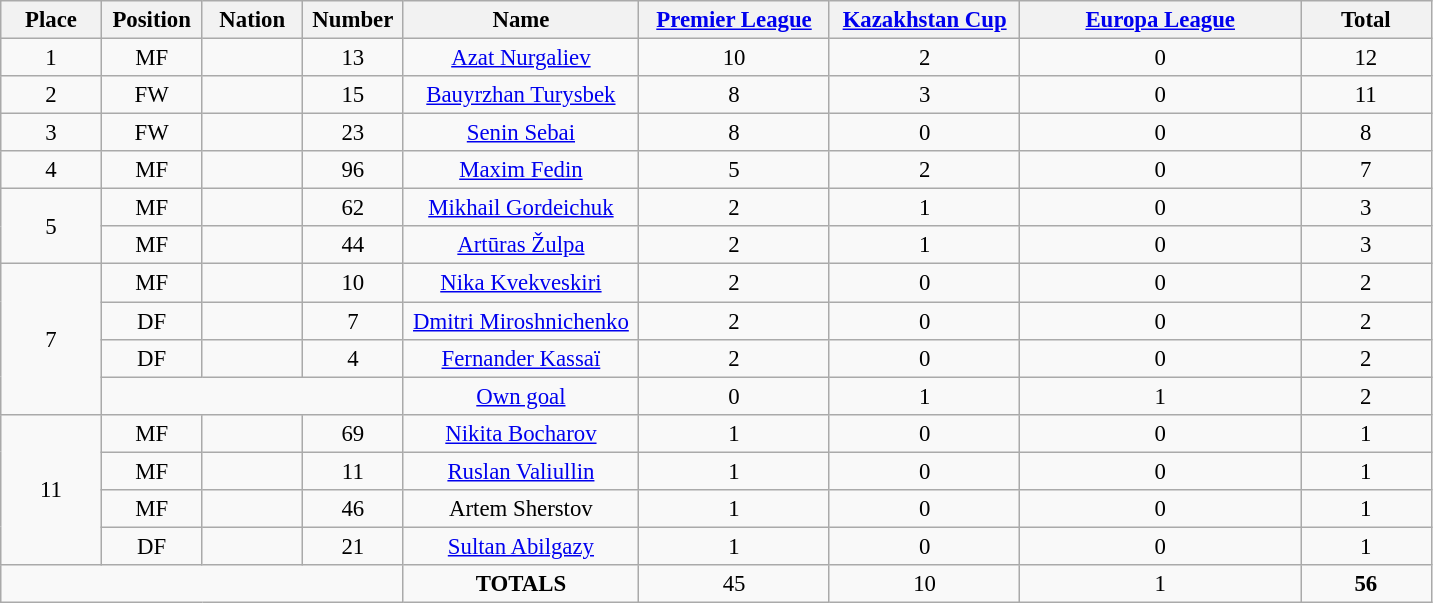<table class="wikitable" style="font-size: 95%; text-align: center;">
<tr>
<th width=60>Place</th>
<th width=60>Position</th>
<th width=60>Nation</th>
<th width=60>Number</th>
<th width=150>Name</th>
<th width=120><a href='#'>Premier League</a></th>
<th width=120><a href='#'>Kazakhstan Cup</a></th>
<th width=180><a href='#'>Europa League</a></th>
<th width=80><strong>Total</strong></th>
</tr>
<tr>
<td>1</td>
<td>MF</td>
<td></td>
<td>13</td>
<td><a href='#'>Azat Nurgaliev</a></td>
<td>10</td>
<td>2</td>
<td>0</td>
<td>12</td>
</tr>
<tr>
<td>2</td>
<td>FW</td>
<td></td>
<td>15</td>
<td><a href='#'>Bauyrzhan Turysbek</a></td>
<td>8</td>
<td>3</td>
<td>0</td>
<td>11</td>
</tr>
<tr>
<td>3</td>
<td>FW</td>
<td></td>
<td>23</td>
<td><a href='#'>Senin Sebai</a></td>
<td>8</td>
<td>0</td>
<td>0</td>
<td>8</td>
</tr>
<tr>
<td>4</td>
<td>MF</td>
<td></td>
<td>96</td>
<td><a href='#'>Maxim Fedin</a></td>
<td>5</td>
<td>2</td>
<td>0</td>
<td>7</td>
</tr>
<tr>
<td rowspan="2">5</td>
<td>MF</td>
<td></td>
<td>62</td>
<td><a href='#'>Mikhail Gordeichuk</a></td>
<td>2</td>
<td>1</td>
<td>0</td>
<td>3</td>
</tr>
<tr>
<td>MF</td>
<td></td>
<td>44</td>
<td><a href='#'>Artūras Žulpa</a></td>
<td>2</td>
<td>1</td>
<td>0</td>
<td>3</td>
</tr>
<tr>
<td rowspan="4">7</td>
<td>MF</td>
<td></td>
<td>10</td>
<td><a href='#'>Nika Kvekveskiri</a></td>
<td>2</td>
<td>0</td>
<td>0</td>
<td>2</td>
</tr>
<tr>
<td>DF</td>
<td></td>
<td>7</td>
<td><a href='#'>Dmitri Miroshnichenko</a></td>
<td>2</td>
<td>0</td>
<td>0</td>
<td>2</td>
</tr>
<tr>
<td>DF</td>
<td></td>
<td>4</td>
<td><a href='#'>Fernander Kassaï</a></td>
<td>2</td>
<td>0</td>
<td>0</td>
<td>2</td>
</tr>
<tr>
<td colspan="3"></td>
<td><a href='#'>Own goal</a></td>
<td>0</td>
<td>1</td>
<td>1</td>
<td>2</td>
</tr>
<tr>
<td rowspan="4">11</td>
<td>MF</td>
<td></td>
<td>69</td>
<td><a href='#'>Nikita Bocharov</a></td>
<td>1</td>
<td>0</td>
<td>0</td>
<td>1</td>
</tr>
<tr>
<td>MF</td>
<td></td>
<td>11</td>
<td><a href='#'>Ruslan Valiullin</a></td>
<td>1</td>
<td>0</td>
<td>0</td>
<td>1</td>
</tr>
<tr>
<td>MF</td>
<td></td>
<td>46</td>
<td>Artem Sherstov</td>
<td>1</td>
<td>0</td>
<td>0</td>
<td>1</td>
</tr>
<tr>
<td>DF</td>
<td></td>
<td>21</td>
<td><a href='#'>Sultan Abilgazy</a></td>
<td>1</td>
<td>0</td>
<td>0</td>
<td>1</td>
</tr>
<tr>
<td colspan="4"></td>
<td><strong>TOTALS</strong></td>
<td>45</td>
<td>10</td>
<td>1</td>
<td><strong>56</strong></td>
</tr>
</table>
